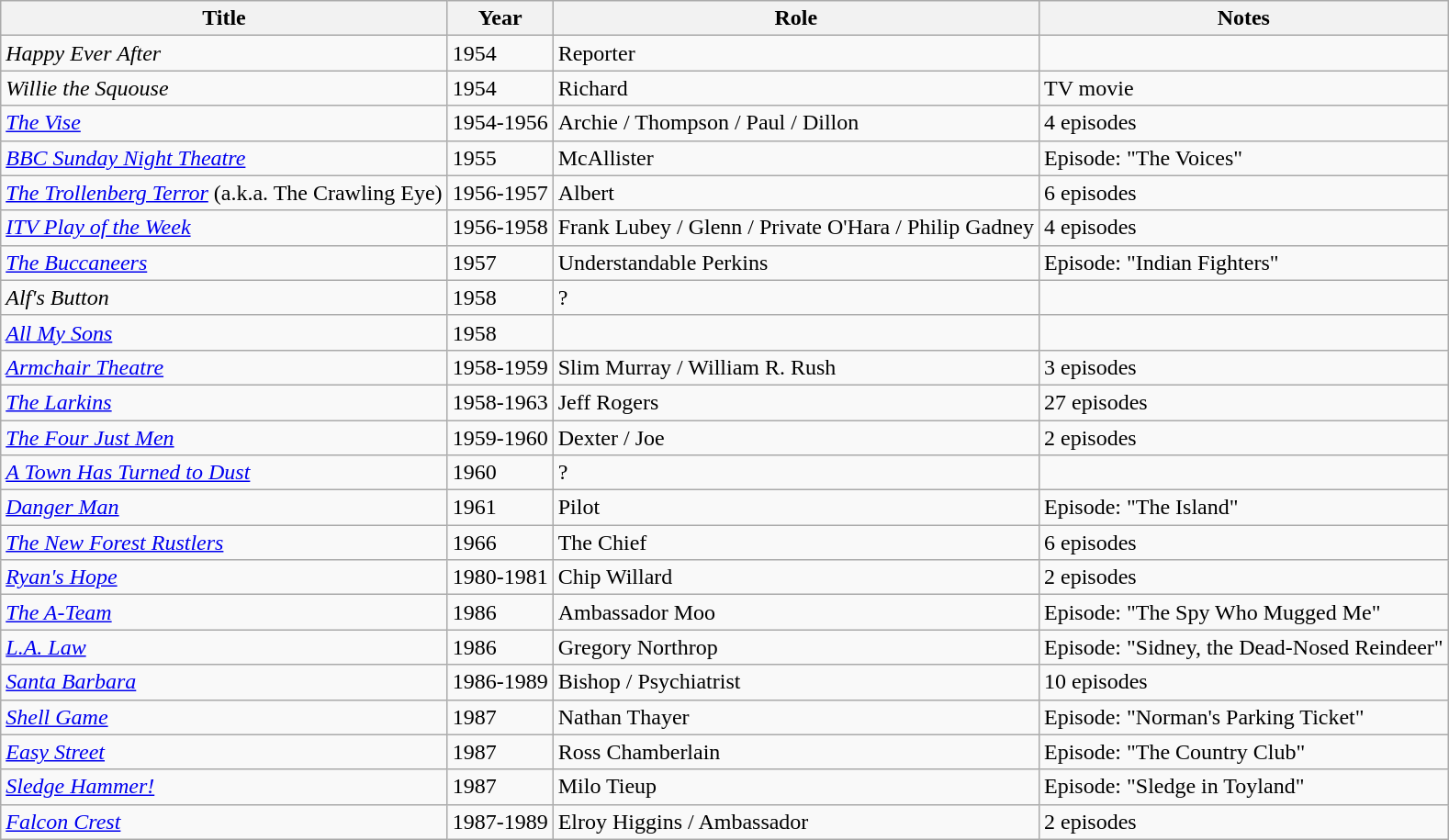<table class="wikitable sortable">
<tr>
<th scope="col">Title</th>
<th scope="col">Year</th>
<th scope="col">Role</th>
<th scope="col">Notes</th>
</tr>
<tr>
<td><em>Happy Ever After</em></td>
<td>1954</td>
<td>Reporter</td>
<td></td>
</tr>
<tr>
<td><em>Willie the Squouse</em></td>
<td>1954</td>
<td>Richard</td>
<td>TV movie</td>
</tr>
<tr>
<td><em><a href='#'>The Vise</a></em></td>
<td>1954-1956</td>
<td>Archie / Thompson / Paul / Dillon</td>
<td>4 episodes</td>
</tr>
<tr>
<td><em><a href='#'>BBC Sunday Night Theatre</a></em></td>
<td>1955</td>
<td>McAllister</td>
<td>Episode: "The Voices"</td>
</tr>
<tr>
<td><em><a href='#'>The Trollenberg Terror</a></em> (a.k.a. The Crawling Eye)</td>
<td>1956-1957</td>
<td>Albert</td>
<td>6 episodes</td>
</tr>
<tr>
<td><em><a href='#'>ITV Play of the Week</a></em></td>
<td>1956-1958</td>
<td>Frank Lubey / Glenn / Private O'Hara / Philip Gadney</td>
<td>4 episodes</td>
</tr>
<tr>
<td><em><a href='#'>The Buccaneers</a></em></td>
<td>1957</td>
<td>Understandable Perkins</td>
<td>Episode: "Indian Fighters"</td>
</tr>
<tr>
<td><em>Alf's Button</em></td>
<td>1958</td>
<td>?</td>
<td></td>
</tr>
<tr>
<td><em><a href='#'>All My Sons</a></em></td>
<td>1958</td>
<td></td>
<td></td>
</tr>
<tr>
<td><em><a href='#'>Armchair Theatre</a></em></td>
<td>1958-1959</td>
<td>Slim Murray / William R. Rush</td>
<td>3 episodes</td>
</tr>
<tr>
<td><em><a href='#'>The Larkins</a></em></td>
<td>1958-1963</td>
<td>Jeff Rogers</td>
<td>27 episodes</td>
</tr>
<tr>
<td><em><a href='#'>The Four Just Men</a></em></td>
<td>1959-1960</td>
<td>Dexter / Joe</td>
<td>2 episodes<br></td>
</tr>
<tr>
<td><em><a href='#'>A Town Has Turned to Dust</a></em></td>
<td>1960</td>
<td>?</td>
<td></td>
</tr>
<tr>
<td><em><a href='#'>Danger Man</a></em></td>
<td>1961</td>
<td>Pilot</td>
<td>Episode: "The Island"</td>
</tr>
<tr>
<td><em><a href='#'>The New Forest Rustlers</a></em></td>
<td>1966</td>
<td>The Chief</td>
<td>6 episodes</td>
</tr>
<tr>
<td><em><a href='#'>Ryan's Hope</a></em></td>
<td>1980-1981</td>
<td>Chip Willard</td>
<td>2 episodes</td>
</tr>
<tr>
<td><em><a href='#'>The A-Team</a></em></td>
<td>1986</td>
<td>Ambassador Moo</td>
<td>Episode: "The Spy Who Mugged Me"</td>
</tr>
<tr>
<td><em><a href='#'>L.A. Law</a></em></td>
<td>1986</td>
<td>Gregory Northrop</td>
<td>Episode: "Sidney, the Dead-Nosed Reindeer"</td>
</tr>
<tr>
<td><em><a href='#'>Santa Barbara</a></em></td>
<td>1986-1989</td>
<td>Bishop / Psychiatrist</td>
<td>10 episodes</td>
</tr>
<tr>
<td><em><a href='#'>Shell Game</a></em></td>
<td>1987</td>
<td>Nathan Thayer</td>
<td>Episode: "Norman's Parking Ticket"</td>
</tr>
<tr>
<td><em><a href='#'>Easy Street</a></em></td>
<td>1987</td>
<td>Ross Chamberlain</td>
<td>Episode: "The Country Club"</td>
</tr>
<tr>
<td><em><a href='#'>Sledge Hammer!</a></em></td>
<td>1987</td>
<td>Milo Tieup</td>
<td>Episode: "Sledge in Toyland"</td>
</tr>
<tr>
<td><em><a href='#'>Falcon Crest</a></em></td>
<td>1987-1989</td>
<td>Elroy Higgins / Ambassador</td>
<td>2 episodes</td>
</tr>
</table>
